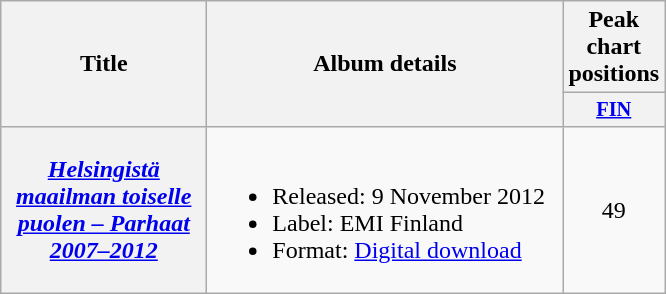<table class="wikitable plainrowheaders" style="text-align:center;">
<tr>
<th rowspan="2" width="130">Title</th>
<th rowspan="2" width="230">Album details</th>
<th colspan="1" width="50">Peak chart positions</th>
</tr>
<tr>
<th style="width:3em;font-size:85%"><a href='#'>FIN</a><br></th>
</tr>
<tr>
<th scope="row"><em><a href='#'>Helsingistä maailman toiselle puolen – Parhaat 2007–2012</a></em></th>
<td align=left><br><ul><li>Released: 9 November 2012</li><li>Label: EMI Finland</li><li>Format: <a href='#'>Digital download</a></li></ul></td>
<td>49</td>
</tr>
</table>
